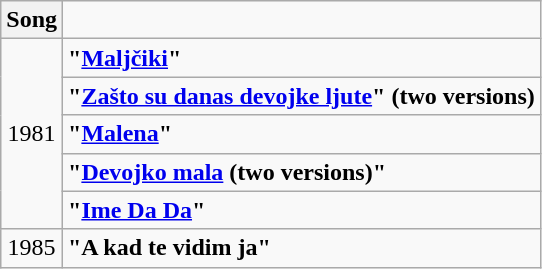<table class ="wikitable">
<tr>
<th>Song</th>
</tr>
<tr>
<td align="center" rowspan="5">1981</td>
<td><strong>"<a href='#'>Maljčiki</a>"</strong></td>
</tr>
<tr>
<td><strong>"<a href='#'>Zašto su danas devojke ljute</a>" (two versions)</strong></td>
</tr>
<tr>
<td><strong>"<a href='#'>Malena</a>"</strong></td>
</tr>
<tr>
<td><strong>"<a href='#'>Devojko mala</a> (two versions)"</strong></td>
</tr>
<tr>
<td><strong>"<a href='#'>Ime Da Da</a>"</strong></td>
</tr>
<tr>
<td align="center" rowspan="1">1985</td>
<td><strong>"A kad te vidim ja"</strong></td>
</tr>
</table>
